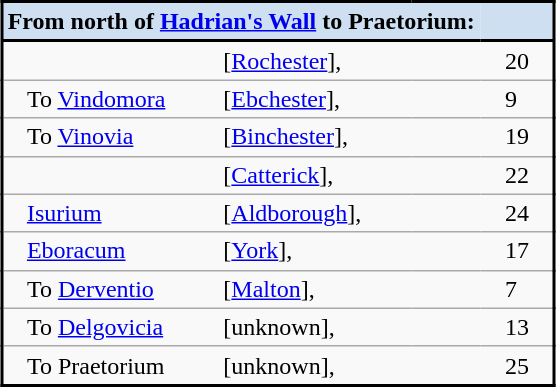<table class="wikitable" style="text-align:left; border:2px solid black; margin: 1em auto 1em auto;">
<tr>
<th style="background-color:#CEDFF2; text-align:left; border-right:1px solid transparent; border-bottom:2px solid black;" colspan="4">From north of <a href='#'>Hadrian's Wall</a> to Praetorium:</th>
<th style="background-color:#CEDFF2; text-align:left; padding-left: 1em; border-bottom:2px solid black;"></th>
</tr>
<tr>
<td style="text-align:left; border-right: 0px solid white; padding-left: 1em; padding-right: 1em; border-right:1px solid transparent;"></td>
<td style="text-align:left; padding-right: 1em; border-right:1px solid transparent;">&#91;<a href='#'>Rochester</a>&#93;,</td>
<td style="text-align:left; padding-left: 1em; border-right:1px solid transparent;"></td>
<td style="text-align:left; padding-right: 1em; border-right:1px solid transparent;"></td>
<td style="text-align:left; padding-left: 1em; padding-right: 1em;">20</td>
</tr>
<tr>
<td style="text-align:left; padding-left: 1em; padding-right: 1em; border-right:1px solid transparent;">To <a href='#'>Vindomora</a></td>
<td style="text-align:left; padding-right: 1em; border-right:1px solid transparent;">&#91;<a href='#'>Ebchester</a>&#93;,</td>
<td style="border-right:1px solid transparent;"></td>
<td style="border-right:1px solid transparent;"></td>
<td style="text-align:left; padding-left: 1em; padding-right: 1em;">9</td>
</tr>
<tr>
<td style="text-align:left; padding-left: 1em; padding-right: 1em; border-right:1px solid transparent;">To <a href='#'>Vinovia</a></td>
<td style="text-align:left; padding-right: 1em; border-right:1px solid transparent;">&#91;<a href='#'>Binchester</a>&#93;,</td>
<td style="border-right:1px solid transparent;"></td>
<td style="border-right:1px solid transparent;"></td>
<td style="text-align:left; padding-left: 1em; padding-right: 1em;">19</td>
</tr>
<tr>
<td style="text-align:left; padding-left: 1em; padding-right: 1em; border-right:1px solid transparent;"></td>
<td style="text-align:left; padding-right: 1em; border-right:1px solid transparent;">&#91;<a href='#'>Catterick</a>&#93;,</td>
<td style="border-right:1px solid transparent;"></td>
<td style="border-right:1px solid transparent;"></td>
<td style="text-align:left; padding-left: 1em; padding-right: 1em;">22</td>
</tr>
<tr>
<td style="text-align:left; padding-left: 1em; padding-right: 1em; border-right:1px solid transparent;"><a href='#'>Isurium</a></td>
<td style="text-align:left; padding-right: 1em; border-right:1px solid transparent;">&#91;<a href='#'>Aldborough</a>&#93;,</td>
<td style="border-right:1px solid transparent;"></td>
<td style="border-right:1px solid transparent;"></td>
<td style="text-align:left; padding-left: 1em; padding-right: 1em;">24</td>
</tr>
<tr>
<td style="text-align:left; padding-left: 1em; padding-right: 1em; border-right:1px solid transparent;"><a href='#'>Eboracum</a></td>
<td style="text-align:left; padding-right: 1em; border-right:1px solid transparent;">&#91;<a href='#'>York</a>&#93;,</td>
<td style="text-align:left; padding-left: 1em; border-right:1px solid transparent;"></td>
<td style="border-right:1px solid transparent;"></td>
<td style="text-align:left; padding-left: 1em; padding-right: 1em;">17</td>
</tr>
<tr>
<td style="text-align:left; padding-left: 1em; padding-right: 1em; border-right:1px solid transparent;">To <a href='#'>Derventio</a></td>
<td style="text-align:left; padding-right: 1em; border-right:1px solid transparent;">&#91;<a href='#'>Malton</a>&#93;,</td>
<td style="border-right:1px solid transparent;"></td>
<td style="border-right:1px solid transparent;"></td>
<td style="text-align:left; padding-left: 1em; padding-right: 1em;">7</td>
</tr>
<tr>
<td style="text-align:left; padding-left: 1em; padding-right: 1em; border-right:1px solid transparent;">To <a href='#'>Delgovicia</a></td>
<td style="text-align:left; padding-right: 1em; border-right:1px solid transparent;">[unknown],</td>
<td style="border-right:1px solid transparent;"></td>
<td style="border-right:1px solid transparent;"></td>
<td style="text-align:left; padding-left: 1em; padding-right: 1em;">13</td>
</tr>
<tr>
<td style="text-align:left; padding-left: 1em; padding-right: 1em; border-right:1px solid transparent;">To Praetorium</td>
<td style="text-align:left; padding-right: 1em; border-right:1px solid transparent;">[unknown],</td>
<td style="border-right:1px solid transparent;"></td>
<td style="border-right:1px solid transparent;"></td>
<td style="text-align:left; padding-left: 1em; padding-right: 1em;">25</td>
</tr>
</table>
